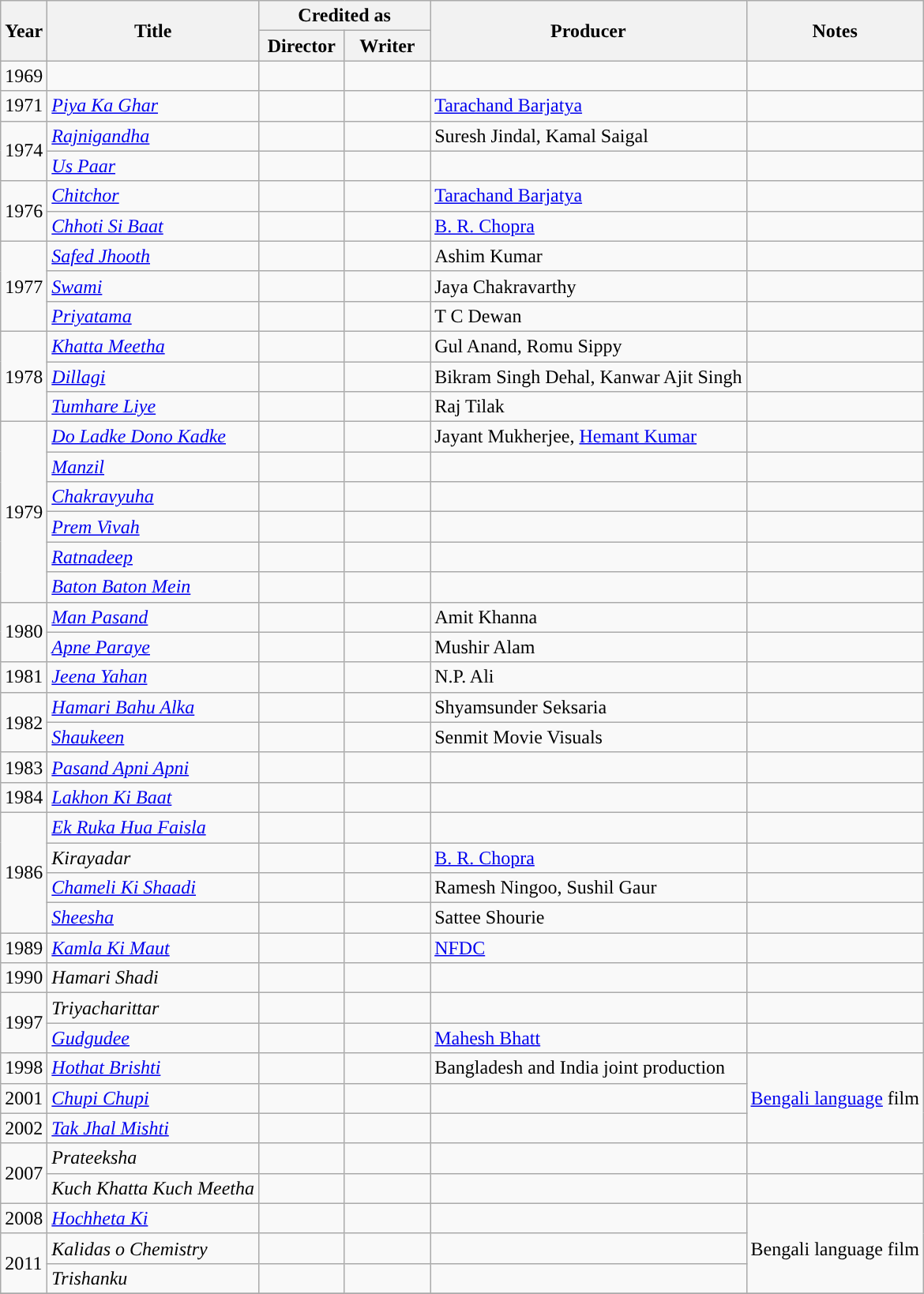<table class="wikitable">
<tr>
<th rowspan="2">Year</th>
<th rowspan="2">Title</th>
<th colspan="2">Credited as</th>
<th rowspan="2'">Producer</th>
<th rowspan="2'">Notes</th>
</tr>
<tr>
<th width=65>Director</th>
<th width=65>Writer</th>
</tr>
<tr>
<td>1969</td>
<td></td>
<td></td>
<td></td>
<td></td>
<td></td>
</tr>
<tr>
<td>1971</td>
<td><em><a href='#'>Piya Ka Ghar</a></em></td>
<td></td>
<td></td>
<td><a href='#'>Tarachand Barjatya</a></td>
<td></td>
</tr>
<tr>
<td rowspan="2">1974</td>
<td><em><a href='#'>Rajnigandha</a></em></td>
<td></td>
<td></td>
<td>Suresh Jindal, Kamal Saigal</td>
<td></td>
</tr>
<tr>
<td><em><a href='#'>Us Paar</a></em></td>
<td></td>
<td></td>
<td></td>
<td></td>
</tr>
<tr>
<td rowspan="2">1976</td>
<td><em><a href='#'>Chitchor</a></em></td>
<td></td>
<td></td>
<td><a href='#'>Tarachand Barjatya</a></td>
<td></td>
</tr>
<tr>
<td><em><a href='#'>Chhoti Si Baat</a></em></td>
<td></td>
<td></td>
<td><a href='#'>B. R. Chopra</a></td>
<td></td>
</tr>
<tr>
<td rowspan="3">1977</td>
<td><em><a href='#'>Safed Jhooth</a></em></td>
<td></td>
<td></td>
<td>Ashim Kumar</td>
<td></td>
</tr>
<tr>
<td><em><a href='#'>Swami</a></em></td>
<td></td>
<td></td>
<td>Jaya Chakravarthy</td>
<td></td>
</tr>
<tr>
<td><em><a href='#'>Priyatama</a></em></td>
<td></td>
<td></td>
<td>T C Dewan</td>
<td></td>
</tr>
<tr>
<td rowspan="3">1978</td>
<td><em><a href='#'>Khatta Meetha</a></em></td>
<td></td>
<td></td>
<td>Gul Anand, Romu Sippy</td>
<td></td>
</tr>
<tr>
<td><em><a href='#'>Dillagi</a></em></td>
<td></td>
<td></td>
<td>Bikram Singh Dehal, Kanwar Ajit Singh</td>
<td></td>
</tr>
<tr>
<td><em><a href='#'>Tumhare Liye</a></em></td>
<td></td>
<td></td>
<td>Raj Tilak</td>
<td></td>
</tr>
<tr>
<td rowspan="6">1979</td>
<td><em><a href='#'>Do Ladke Dono Kadke</a></em></td>
<td></td>
<td></td>
<td>Jayant Mukherjee, <a href='#'>Hemant Kumar</a></td>
<td></td>
</tr>
<tr>
<td><em><a href='#'>Manzil</a></em></td>
<td></td>
<td></td>
<td></td>
<td></td>
</tr>
<tr>
<td><em><a href='#'>Chakravyuha</a></em></td>
<td></td>
<td></td>
<td></td>
<td></td>
</tr>
<tr>
<td><em><a href='#'>Prem Vivah</a></em></td>
<td></td>
<td></td>
<td></td>
<td></td>
</tr>
<tr>
<td><em><a href='#'>Ratnadeep</a></em></td>
<td></td>
<td></td>
<td></td>
<td></td>
</tr>
<tr>
<td><em><a href='#'>Baton Baton Mein</a></em></td>
<td></td>
<td></td>
<td></td>
<td></td>
</tr>
<tr>
<td rowspan="2">1980</td>
<td><em><a href='#'>Man Pasand</a></em></td>
<td></td>
<td></td>
<td>Amit Khanna</td>
<td></td>
</tr>
<tr>
<td><em><a href='#'>Apne Paraye</a></em></td>
<td></td>
<td></td>
<td>Mushir Alam</td>
<td></td>
</tr>
<tr>
<td>1981</td>
<td><em><a href='#'>Jeena Yahan</a></em></td>
<td></td>
<td></td>
<td>N.P. Ali</td>
<td></td>
</tr>
<tr>
<td rowspan="2">1982</td>
<td><em><a href='#'>Hamari Bahu Alka</a></em></td>
<td></td>
<td></td>
<td>Shyamsunder Seksaria</td>
<td></td>
</tr>
<tr>
<td><em><a href='#'>Shaukeen</a></em></td>
<td></td>
<td></td>
<td>Senmit Movie Visuals</td>
<td></td>
</tr>
<tr>
<td>1983</td>
<td><em><a href='#'>Pasand Apni Apni</a></em></td>
<td></td>
<td></td>
<td></td>
<td></td>
</tr>
<tr>
<td>1984</td>
<td><em><a href='#'>Lakhon Ki Baat</a></em></td>
<td></td>
<td></td>
<td></td>
<td></td>
</tr>
<tr>
<td rowspan="4">1986</td>
<td><em><a href='#'>Ek Ruka Hua Faisla</a></em></td>
<td></td>
<td></td>
<td></td>
<td></td>
</tr>
<tr>
<td><em>Kirayadar</em></td>
<td></td>
<td></td>
<td><a href='#'>B. R. Chopra</a></td>
<td></td>
</tr>
<tr>
<td><em><a href='#'>Chameli Ki Shaadi</a></em></td>
<td></td>
<td></td>
<td>Ramesh Ningoo, Sushil Gaur</td>
<td></td>
</tr>
<tr>
<td><em><a href='#'>Sheesha</a></em></td>
<td></td>
<td></td>
<td>Sattee Shourie</td>
<td></td>
</tr>
<tr>
<td>1989</td>
<td><em><a href='#'>Kamla Ki Maut</a></em></td>
<td></td>
<td></td>
<td><a href='#'>NFDC</a></td>
<td></td>
</tr>
<tr>
<td>1990</td>
<td><em>Hamari Shadi</em></td>
<td></td>
<td></td>
<td></td>
<td></td>
</tr>
<tr>
<td rowspan="2">1997</td>
<td><em>Triyacharittar</em></td>
<td></td>
<td></td>
<td></td>
<td></td>
</tr>
<tr>
<td><em><a href='#'>Gudgudee</a></em></td>
<td></td>
<td></td>
<td><a href='#'>Mahesh Bhatt</a></td>
<td></td>
</tr>
<tr>
<td>1998</td>
<td><em><a href='#'>Hothat Brishti</a></em></td>
<td></td>
<td></td>
<td>Bangladesh and India joint production</td>
<td rowspan="3"><a href='#'>Bengali language</a> film</td>
</tr>
<tr>
<td>2001</td>
<td><em><a href='#'>Chupi Chupi</a></em></td>
<td></td>
<td></td>
<td></td>
</tr>
<tr>
<td>2002</td>
<td><em><a href='#'>Tak Jhal Mishti</a></em></td>
<td></td>
<td></td>
<td></td>
</tr>
<tr>
<td rowspan="2">2007</td>
<td><em>Prateeksha</em></td>
<td></td>
<td></td>
<td></td>
<td></td>
</tr>
<tr>
<td><em>Kuch Khatta Kuch Meetha</em></td>
<td></td>
<td></td>
<td></td>
<td></td>
</tr>
<tr>
<td>2008</td>
<td><em><a href='#'>Hochheta Ki</a></em></td>
<td></td>
<td></td>
<td></td>
<td rowspan="3">Bengali language film</td>
</tr>
<tr>
<td rowspan="2">2011</td>
<td><em>Kalidas o Chemistry</em></td>
<td></td>
<td></td>
<td></td>
</tr>
<tr>
<td><em>Trishanku</em></td>
<td></td>
<td></td>
<td></td>
</tr>
<tr>
</tr>
</table>
